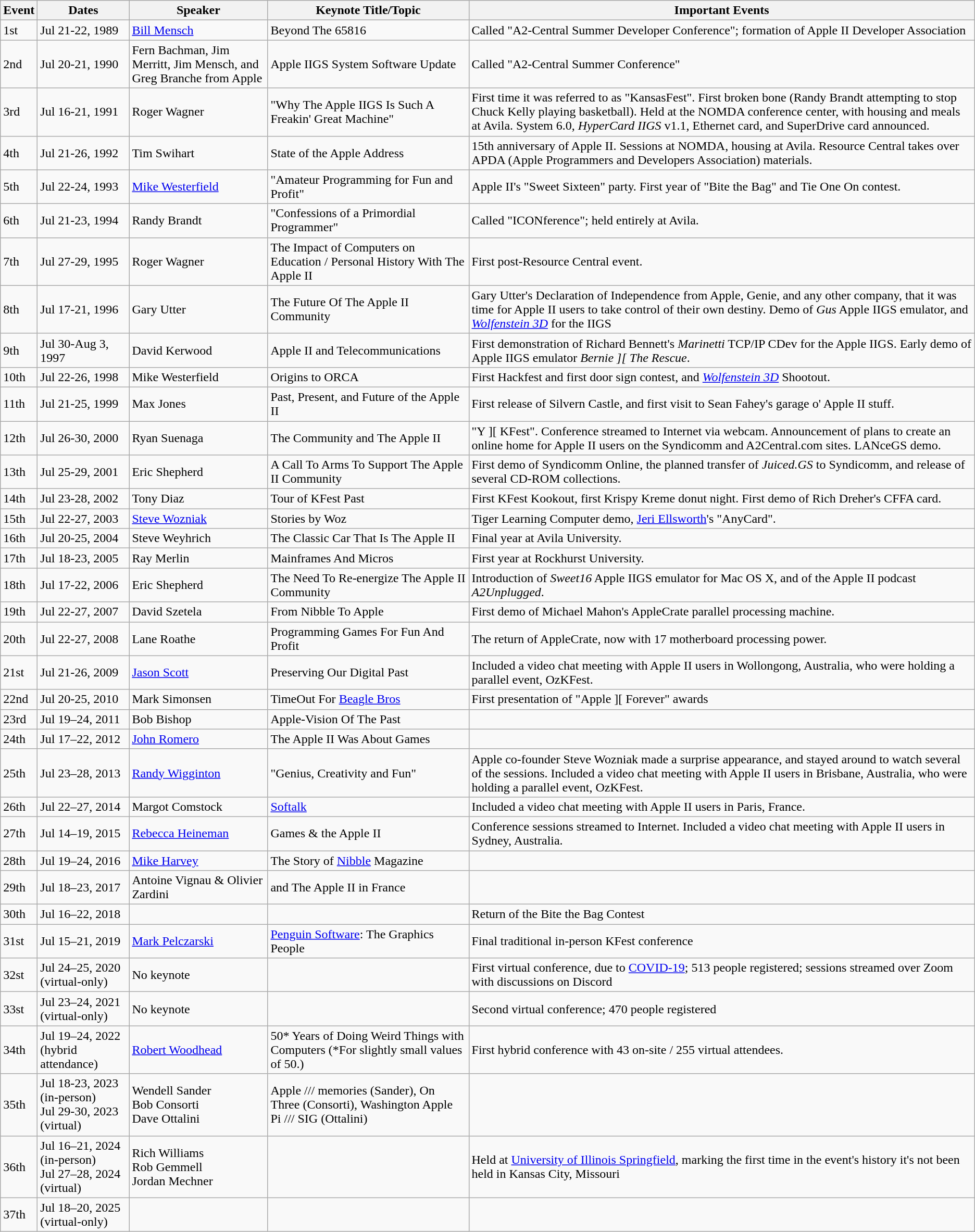<table class="wikitable">
<tr>
<th scope="col" width="30">Event</th>
<th scope="col" width="110">Dates</th>
<th scope="col" width="170">Speaker</th>
<th scope="col" width="250">Keynote Title/Topic</th>
<th scope="col">Important Events</th>
</tr>
<tr>
<td>1st</td>
<td>Jul 21-22, 1989</td>
<td><a href='#'>Bill Mensch</a></td>
<td>Beyond The 65816</td>
<td>Called "A2-Central Summer Developer Conference"; formation of Apple II Developer Association</td>
</tr>
<tr>
<td>2nd</td>
<td>Jul 20-21, 1990</td>
<td>Fern Bachman, Jim Merritt, Jim Mensch, and Greg Branche from Apple</td>
<td>Apple IIGS System Software Update</td>
<td>Called "A2-Central Summer Conference"</td>
</tr>
<tr>
<td>3rd</td>
<td>Jul 16-21, 1991</td>
<td>Roger Wagner</td>
<td>"Why The Apple IIGS Is Such A Freakin' Great Machine"</td>
<td>First time it was referred to as "KansasFest". First broken bone (Randy Brandt attempting to stop Chuck Kelly playing basketball). Held at the NOMDA conference center, with housing and meals at Avila. System 6.0, <em>HyperCard IIGS</em> v1.1, Ethernet card, and SuperDrive card announced.</td>
</tr>
<tr>
<td>4th</td>
<td>Jul 21-26, 1992</td>
<td>Tim Swihart</td>
<td>State of the Apple Address</td>
<td>15th anniversary of Apple II. Sessions at NOMDA, housing at Avila. Resource Central takes over APDA (Apple Programmers and Developers Association) materials.</td>
</tr>
<tr>
<td>5th</td>
<td>Jul 22-24, 1993</td>
<td><a href='#'>Mike Westerfield</a></td>
<td>"Amateur Programming for Fun and Profit"</td>
<td>Apple II's "Sweet Sixteen" party. First year of "Bite the Bag" and Tie One On contest.</td>
</tr>
<tr>
<td>6th</td>
<td>Jul 21-23, 1994</td>
<td>Randy Brandt</td>
<td>"Confessions of a Primordial Programmer"</td>
<td>Called "ICONference"; held entirely at Avila.</td>
</tr>
<tr>
<td>7th</td>
<td>Jul 27-29, 1995</td>
<td>Roger Wagner</td>
<td>The Impact of Computers on Education / Personal History With The Apple II</td>
<td>First post-Resource Central event.</td>
</tr>
<tr>
<td>8th</td>
<td>Jul 17-21, 1996</td>
<td>Gary Utter</td>
<td>The Future Of The Apple II Community</td>
<td>Gary Utter's Declaration of Independence from Apple, Genie, and any other company, that it was time for Apple II users to take control of their own destiny. Demo of <em>Gus</em> Apple IIGS emulator, and <em><a href='#'>Wolfenstein 3D</a></em> for the IIGS</td>
</tr>
<tr>
<td>9th</td>
<td>Jul 30-Aug 3, 1997</td>
<td>David Kerwood</td>
<td>Apple II and Telecommunications</td>
<td>First demonstration of Richard Bennett's <em>Marinetti</em> TCP/IP CDev for the Apple IIGS. Early demo of Apple IIGS emulator <em>Bernie ][ The Rescue</em>.</td>
</tr>
<tr>
<td>10th</td>
<td>Jul 22-26, 1998</td>
<td>Mike Westerfield</td>
<td>Origins to ORCA</td>
<td>First Hackfest and first door sign contest, and <em><a href='#'>Wolfenstein 3D</a></em> Shootout.</td>
</tr>
<tr>
<td>11th</td>
<td>Jul 21-25, 1999</td>
<td>Max Jones</td>
<td>Past, Present, and Future of the Apple II</td>
<td>First release of Silvern Castle, and first visit to Sean Fahey's garage o' Apple II stuff.</td>
</tr>
<tr>
<td>12th</td>
<td>Jul 26-30, 2000</td>
<td>Ryan Suenaga</td>
<td>The Community and The Apple II</td>
<td>"Y ][ KFest". Conference streamed to Internet via webcam. Announcement of plans to create an online home for Apple II users on the Syndicomm and A2Central.com sites. LANceGS demo.</td>
</tr>
<tr>
<td>13th</td>
<td>Jul 25-29, 2001</td>
<td>Eric Shepherd</td>
<td>A Call To Arms To Support The Apple II Community</td>
<td>First demo of Syndicomm Online, the planned transfer of <em>Juiced.GS</em> to Syndicomm, and release of several CD-ROM collections.</td>
</tr>
<tr>
<td>14th</td>
<td>Jul 23-28, 2002</td>
<td>Tony Diaz</td>
<td>Tour of KFest Past</td>
<td>First KFest Kookout, first Krispy Kreme donut night. First demo of Rich Dreher's CFFA card.</td>
</tr>
<tr>
<td>15th</td>
<td>Jul 22-27, 2003</td>
<td><a href='#'>Steve Wozniak</a></td>
<td>Stories by Woz</td>
<td>Tiger Learning Computer demo, <a href='#'>Jeri Ellsworth</a>'s "AnyCard".</td>
</tr>
<tr>
<td>16th</td>
<td>Jul 20-25, 2004</td>
<td>Steve Weyhrich</td>
<td>The Classic Car That Is The Apple II</td>
<td>Final year at Avila University.</td>
</tr>
<tr>
<td>17th</td>
<td>Jul 18-23, 2005</td>
<td>Ray Merlin</td>
<td>Mainframes And Micros</td>
<td>First year at Rockhurst University.</td>
</tr>
<tr>
<td>18th</td>
<td>Jul 17-22, 2006</td>
<td>Eric Shepherd</td>
<td>The Need To Re-energize The Apple II Community</td>
<td>Introduction of <em>Sweet16</em> Apple IIGS emulator for Mac OS X, and of the Apple II podcast <em>A2Unplugged</em>.</td>
</tr>
<tr>
<td>19th</td>
<td>Jul 22-27, 2007</td>
<td>David Szetela</td>
<td>From Nibble To Apple</td>
<td>First demo of Michael Mahon's AppleCrate parallel processing machine.</td>
</tr>
<tr>
<td>20th</td>
<td>Jul 22-27, 2008</td>
<td>Lane Roathe</td>
<td>Programming Games For Fun And Profit</td>
<td>The return of AppleCrate, now with 17 motherboard processing power.</td>
</tr>
<tr>
<td>21st</td>
<td>Jul 21-26, 2009</td>
<td><a href='#'>Jason Scott</a></td>
<td>Preserving Our Digital Past</td>
<td>Included a video chat meeting with Apple II users in Wollongong, Australia, who were holding a parallel event, OzKFest.</td>
</tr>
<tr>
<td>22nd</td>
<td>Jul 20-25, 2010</td>
<td>Mark Simonsen</td>
<td>TimeOut For <a href='#'>Beagle Bros</a></td>
<td>First presentation of "Apple ][ Forever" awards</td>
</tr>
<tr>
<td>23rd</td>
<td>Jul 19–24, 2011</td>
<td>Bob Bishop</td>
<td>Apple-Vision Of The Past</td>
<td></td>
</tr>
<tr>
<td>24th</td>
<td>Jul 17–22, 2012</td>
<td><a href='#'>John Romero</a></td>
<td>The Apple II Was About Games</td>
<td></td>
</tr>
<tr>
<td>25th</td>
<td>Jul 23–28, 2013</td>
<td><a href='#'>Randy Wigginton</a></td>
<td>"Genius, Creativity and Fun"</td>
<td>Apple co-founder Steve Wozniak made a surprise appearance, and stayed around to watch several of the sessions. Included a video chat meeting with Apple II users in Brisbane, Australia, who were holding a parallel event, OzKFest.</td>
</tr>
<tr>
<td>26th</td>
<td>Jul 22–27, 2014</td>
<td>Margot Comstock</td>
<td><a href='#'>Softalk</a></td>
<td>Included a video chat meeting with Apple II users in Paris, France.</td>
</tr>
<tr>
<td>27th</td>
<td>Jul 14–19, 2015</td>
<td><a href='#'>Rebecca Heineman</a></td>
<td>Games & the Apple II</td>
<td>Conference sessions streamed to Internet. Included a video chat meeting with Apple II users in Sydney, Australia.</td>
</tr>
<tr>
<td>28th</td>
<td>Jul 19–24, 2016</td>
<td><a href='#'>Mike Harvey</a></td>
<td>The Story of <a href='#'>Nibble</a> Magazine</td>
<td></td>
</tr>
<tr>
<td>29th</td>
<td>Jul 18–23, 2017</td>
<td>Antoine Vignau & Olivier Zardini</td>
<td> and The Apple II in France</td>
<td></td>
</tr>
<tr>
<td>30th</td>
<td>Jul 16–22, 2018</td>
<td></td>
<td></td>
<td>Return of the Bite the Bag Contest</td>
</tr>
<tr>
<td>31st</td>
<td>Jul 15–21, 2019</td>
<td><a href='#'>Mark Pelczarski</a></td>
<td><a href='#'>Penguin Software</a>: The Graphics People</td>
<td>Final traditional in-person KFest conference</td>
</tr>
<tr>
<td>32st</td>
<td>Jul 24–25, 2020 (virtual-only)</td>
<td>No keynote</td>
<td></td>
<td>First virtual conference, due to <a href='#'>COVID-19</a>; 513 people registered; sessions streamed over Zoom with discussions on Discord</td>
</tr>
<tr>
<td>33st</td>
<td>Jul 23–24, 2021 (virtual-only)</td>
<td>No keynote</td>
<td></td>
<td>Second virtual conference; 470 people registered</td>
</tr>
<tr>
<td>34th</td>
<td>Jul 19–24, 2022 (hybrid attendance)</td>
<td><a href='#'>Robert Woodhead</a></td>
<td>50* Years of Doing Weird Things with Computers (*For slightly small values of 50.)</td>
<td>First hybrid conference with 43 on-site / 255 virtual attendees.</td>
</tr>
<tr>
<td>35th</td>
<td>Jul 18-23, 2023 (in-person)<br>Jul 29-30, 2023 (virtual)</td>
<td>Wendell Sander<br>Bob Consorti<br>Dave Ottalini</td>
<td>Apple /// memories (Sander), On Three (Consorti), Washington Apple Pi /// SIG (Ottalini)</td>
<td></td>
</tr>
<tr>
<td>36th</td>
<td>Jul 16–21, 2024 (in-person)<br>Jul 27–28, 2024 (virtual)</td>
<td>Rich Williams<br>Rob Gemmell<br>Jordan Mechner</td>
<td></td>
<td>Held at <a href='#'>University of Illinois Springfield</a>, marking the first time in the event's history it's not been held in Kansas City, Missouri</td>
</tr>
<tr>
<td>37th</td>
<td>Jul 18–20, 2025 (virtual-only)</td>
<td></td>
<td></td>
<td></td>
</tr>
</table>
